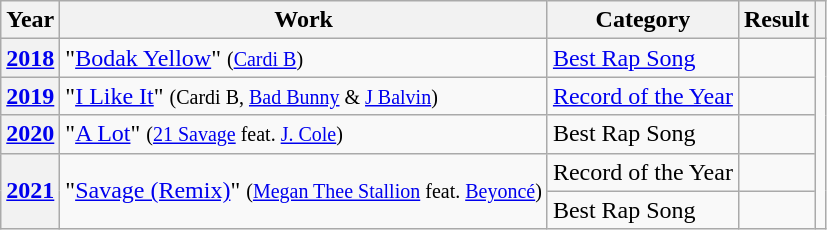<table class="wikitable sortable plainrowheaders">
<tr>
<th scope="col">Year</th>
<th scope="col">Work</th>
<th scope="col">Category</th>
<th scope="col">Result</th>
<th scope="col" class="unsortable"></th>
</tr>
<tr>
<th scope="row"><a href='#'>2018</a></th>
<td>"<a href='#'>Bodak Yellow</a>" <small>(<a href='#'>Cardi B</a>)</small></td>
<td><a href='#'>Best Rap Song</a></td>
<td></td>
<td rowspan="5"></td>
</tr>
<tr>
<th scope="row"><a href='#'>2019</a></th>
<td>"<a href='#'>I Like It</a>" <small>(Cardi B, <a href='#'>Bad Bunny</a> & <a href='#'>J Balvin</a>)</small></td>
<td><a href='#'>Record of the Year</a></td>
<td></td>
</tr>
<tr>
<th scope="row"><a href='#'>2020</a></th>
<td>"<a href='#'>A Lot</a>" <small>(<a href='#'>21 Savage</a> feat. <a href='#'>J. Cole</a>)</small></td>
<td>Best Rap Song</td>
<td></td>
</tr>
<tr>
<th scope="row" rowspan="2"><a href='#'>2021</a></th>
<td rowspan="2">"<a href='#'>Savage (Remix)</a>" <small>(<a href='#'>Megan Thee Stallion</a> feat. <a href='#'>Beyoncé</a>)</small></td>
<td>Record of the Year</td>
<td></td>
</tr>
<tr>
<td>Best Rap Song</td>
<td></td>
</tr>
</table>
